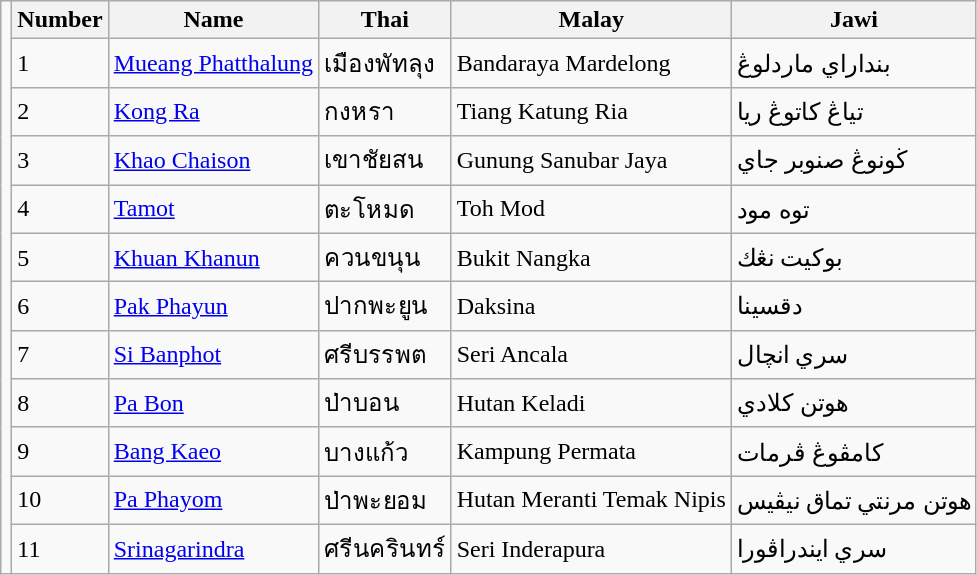<table class="wikitable">
<tr>
<td rowspan="12"></td>
<th>Number</th>
<th>Name</th>
<th>Thai</th>
<th>Malay</th>
<th>Jawi</th>
</tr>
<tr>
<td>1</td>
<td><a href='#'>Mueang Phatthalung</a></td>
<td>เมืองพัทลุง</td>
<td>Bandaraya Mardelong</td>
<td>بنداراي ماردلوڠ</td>
</tr>
<tr>
<td>2</td>
<td><a href='#'>Kong Ra</a></td>
<td>กงหรา</td>
<td>Tiang Katung Ria</td>
<td>تياڠ کاتوڠ ريا</td>
</tr>
<tr>
<td>3</td>
<td><a href='#'>Khao Chaison</a></td>
<td>เขาชัยสน</td>
<td>Gunung Sanubar Jaya</td>
<td>ڬونوڠ صنوبر جاي</td>
</tr>
<tr>
<td>4</td>
<td><a href='#'>Tamot</a></td>
<td>ตะโหมด</td>
<td>Toh Mod</td>
<td>توه مود</td>
</tr>
<tr>
<td>5</td>
<td><a href='#'>Khuan Khanun</a></td>
<td>ควนขนุน</td>
<td>Bukit Nangka</td>
<td>بوكيت نڠك</td>
</tr>
<tr>
<td>6</td>
<td><a href='#'>Pak Phayun</a></td>
<td>ปากพะยูน</td>
<td>Daksina</td>
<td>دقسينا</td>
</tr>
<tr>
<td>7</td>
<td><a href='#'>Si Banphot</a></td>
<td>ศรีบรรพต</td>
<td>Seri Ancala</td>
<td>سري انچال</td>
</tr>
<tr>
<td>8</td>
<td><a href='#'>Pa Bon</a></td>
<td>ป่าบอน</td>
<td>Hutan Keladi</td>
<td>هوتن كلادي</td>
</tr>
<tr>
<td>9</td>
<td><a href='#'>Bang Kaeo</a></td>
<td>บางแก้ว</td>
<td>Kampung Permata</td>
<td>كامڤوڠ ڤرمات</td>
</tr>
<tr>
<td>10</td>
<td><a href='#'>Pa Phayom</a></td>
<td>ป่าพะยอม</td>
<td>Hutan Meranti Temak Nipis</td>
<td>هوتن مرنتي تماق نيڤيس</td>
</tr>
<tr>
<td>11</td>
<td><a href='#'>Srinagarindra</a></td>
<td>ศรีนครินทร์</td>
<td>Seri Inderapura</td>
<td>سري ايندراڤورا</td>
</tr>
</table>
